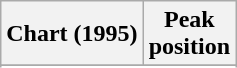<table class="wikitable sortable plainrowheaders" style="text-align:center">
<tr>
<th scope="col">Chart (1995)</th>
<th scope="col">Peak<br> position</th>
</tr>
<tr>
</tr>
<tr>
</tr>
</table>
